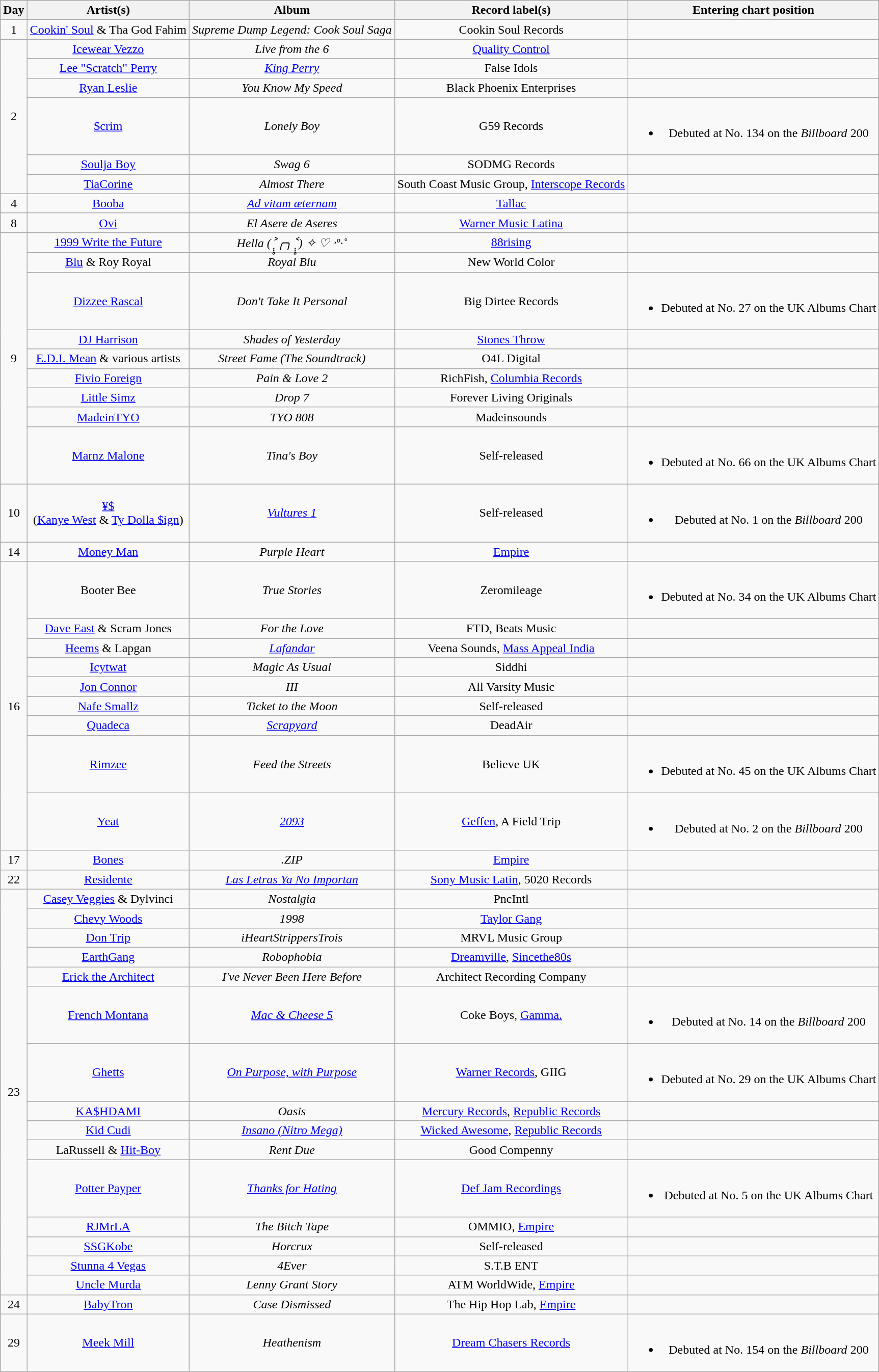<table class="wikitable" style="text-align:center;">
<tr>
<th scope="col">Day</th>
<th scope="col">Artist(s)</th>
<th scope="col">Album</th>
<th scope="col">Record label(s)</th>
<th scope="col">Entering chart position</th>
</tr>
<tr>
<td>1</td>
<td><a href='#'>Cookin' Soul</a> & Tha God Fahim</td>
<td><em>Supreme Dump Legend: Cook Soul Saga</em></td>
<td>Cookin Soul Records</td>
<td></td>
</tr>
<tr>
<td rowspan="6">2</td>
<td><a href='#'>Icewear Vezzo</a></td>
<td><em>Live from the 6</em></td>
<td><a href='#'>Quality Control</a></td>
<td></td>
</tr>
<tr>
<td><a href='#'>Lee "Scratch" Perry</a></td>
<td><em><a href='#'>King Perry</a></em></td>
<td>False Idols</td>
<td></td>
</tr>
<tr>
<td><a href='#'>Ryan Leslie</a></td>
<td><em>You Know My Speed</em></td>
<td>Black Phoenix Enterprises</td>
<td></td>
</tr>
<tr>
<td><a href='#'>$crim</a></td>
<td><em>Lonely Boy</em></td>
<td>G59 Records</td>
<td><br><ul><li>Debuted at No. 134 on the <em>Billboard</em> 200</li></ul></td>
</tr>
<tr>
<td><a href='#'>Soulja Boy</a></td>
<td><em>Swag 6</em></td>
<td>SODMG Records</td>
<td></td>
</tr>
<tr>
<td><a href='#'>TiaCorine</a></td>
<td><em>Almost There</em></td>
<td>South Coast Music Group, <a href='#'>Interscope Records</a></td>
<td></td>
</tr>
<tr>
<td>4</td>
<td><a href='#'>Booba</a></td>
<td><em><a href='#'>Ad vitam æternam</a></em></td>
<td><a href='#'>Tallac</a></td>
<td></td>
</tr>
<tr>
<td>8</td>
<td><a href='#'>Ovi</a></td>
<td><em>El Asere de Aseres</em></td>
<td><a href='#'>Warner Music Latina</a></td>
<td></td>
</tr>
<tr>
<td rowspan="9">9</td>
<td><a href='#'>1999 Write the Future</a></td>
<td><em>Hella (˃̣̣̥╭╮˂̣̣̥) ✧ ♡ ‧º·˚</em></td>
<td><a href='#'>88rising</a></td>
<td></td>
</tr>
<tr>
<td><a href='#'>Blu</a> & Roy Royal</td>
<td><em>Royal Blu</em></td>
<td>New World Color</td>
<td></td>
</tr>
<tr>
<td><a href='#'>Dizzee Rascal</a></td>
<td><em>Don't Take It Personal</em></td>
<td>Big Dirtee Records</td>
<td><br><ul><li>Debuted at No. 27 on the UK Albums Chart</li></ul></td>
</tr>
<tr>
<td><a href='#'>DJ Harrison</a></td>
<td><em>Shades of Yesterday</em></td>
<td><a href='#'>Stones Throw</a></td>
<td></td>
</tr>
<tr>
<td><a href='#'>E.D.I. Mean</a> & various artists</td>
<td><em>Street Fame (The Soundtrack)</em></td>
<td>O4L Digital</td>
<td></td>
</tr>
<tr>
<td><a href='#'>Fivio Foreign</a></td>
<td><em>Pain & Love 2</em></td>
<td>RichFish, <a href='#'>Columbia Records</a></td>
<td></td>
</tr>
<tr>
<td><a href='#'>Little Simz</a></td>
<td><em>Drop 7</em></td>
<td>Forever Living Originals</td>
<td></td>
</tr>
<tr>
<td><a href='#'>MadeinTYO</a></td>
<td><em>TYO 808</em></td>
<td>Madeinsounds</td>
<td></td>
</tr>
<tr>
<td><a href='#'>Marnz Malone</a></td>
<td><em>Tina's Boy</em></td>
<td>Self-released</td>
<td><br><ul><li>Debuted at No. 66 on the UK Albums Chart</li></ul></td>
</tr>
<tr>
<td>10</td>
<td><a href='#'>¥$</a> <br> (<a href='#'>Kanye West</a> & <a href='#'>Ty Dolla $ign</a>)</td>
<td><em><a href='#'>Vultures 1</a></em></td>
<td>Self-released</td>
<td><br><ul><li>Debuted at No. 1 on the <em>Billboard</em> 200</li></ul></td>
</tr>
<tr>
<td>14</td>
<td><a href='#'>Money Man</a></td>
<td><em>Purple Heart</em></td>
<td><a href='#'>Empire</a></td>
<td></td>
</tr>
<tr>
<td rowspan="9">16</td>
<td>Booter Bee</td>
<td><em>True Stories</em></td>
<td>Zeromileage</td>
<td><br><ul><li>Debuted at No. 34 on the UK Albums Chart</li></ul></td>
</tr>
<tr>
<td><a href='#'>Dave East</a> & Scram Jones</td>
<td><em>For the Love</em></td>
<td>FTD, Beats Music</td>
<td></td>
</tr>
<tr>
<td><a href='#'>Heems</a> & Lapgan</td>
<td><em><a href='#'>Lafandar</a></em></td>
<td>Veena Sounds, <a href='#'>Mass Appeal India</a></td>
<td></td>
</tr>
<tr>
<td><a href='#'>Icytwat</a></td>
<td><em>Magic As Usual</em></td>
<td>Siddhi</td>
<td></td>
</tr>
<tr>
<td><a href='#'>Jon Connor</a></td>
<td><em>III</em></td>
<td>All Varsity Music</td>
<td></td>
</tr>
<tr>
<td><a href='#'>Nafe Smallz</a></td>
<td><em>Ticket to the Moon</em></td>
<td>Self-released</td>
<td></td>
</tr>
<tr>
<td><a href='#'>Quadeca</a></td>
<td><em><a href='#'>Scrapyard</a></em></td>
<td>DeadAir</td>
<td></td>
</tr>
<tr>
<td><a href='#'>Rimzee</a></td>
<td><em>Feed the Streets</em></td>
<td>Believe UK</td>
<td><br><ul><li>Debuted at No. 45 on the UK Albums Chart</li></ul></td>
</tr>
<tr>
<td><a href='#'>Yeat</a></td>
<td><em><a href='#'>2093</a></em></td>
<td><a href='#'>Geffen</a>, A Field Trip</td>
<td><br><ul><li>Debuted at No. 2 on the <em>Billboard</em> 200</li></ul></td>
</tr>
<tr>
<td>17</td>
<td><a href='#'>Bones</a></td>
<td><em>.ZIP</em></td>
<td><a href='#'>Empire</a></td>
<td></td>
</tr>
<tr>
<td>22</td>
<td><a href='#'>Residente</a></td>
<td><em><a href='#'>Las Letras Ya No Importan</a></em></td>
<td><a href='#'>Sony Music Latin</a>, 5020 Records</td>
<td></td>
</tr>
<tr>
<td rowspan="15">23</td>
<td><a href='#'>Casey Veggies</a> & Dylvinci</td>
<td><em>Nostalgia</em></td>
<td>PncIntl</td>
<td></td>
</tr>
<tr>
<td><a href='#'>Chevy Woods</a></td>
<td><em>1998</em></td>
<td><a href='#'>Taylor Gang</a></td>
<td></td>
</tr>
<tr>
<td><a href='#'>Don Trip</a></td>
<td><em>iHeartStrippersTrois</em></td>
<td>MRVL Music Group</td>
<td></td>
</tr>
<tr>
<td><a href='#'>EarthGang</a></td>
<td><em>Robophobia</em></td>
<td><a href='#'>Dreamville</a>, <a href='#'>Sincethe80s</a></td>
<td></td>
</tr>
<tr>
<td><a href='#'>Erick the Architect</a></td>
<td><em>I've Never Been Here Before</em></td>
<td>Architect Recording Company</td>
<td></td>
</tr>
<tr>
<td><a href='#'>French Montana</a></td>
<td><em><a href='#'>Mac & Cheese 5</a></em></td>
<td>Coke Boys, <a href='#'>Gamma.</a></td>
<td><br><ul><li>Debuted at No. 14 on the <em>Billboard</em> 200</li></ul></td>
</tr>
<tr>
<td><a href='#'>Ghetts</a></td>
<td><em><a href='#'>On Purpose, with Purpose</a></em></td>
<td><a href='#'>Warner Records</a>, GIIG</td>
<td><br><ul><li>Debuted at No. 29 on the UK Albums Chart</li></ul></td>
</tr>
<tr>
<td><a href='#'>KA$HDAMI</a></td>
<td><em>Oasis</em></td>
<td><a href='#'>Mercury Records</a>, <a href='#'>Republic Records</a></td>
<td></td>
</tr>
<tr>
<td><a href='#'>Kid Cudi</a></td>
<td><em><a href='#'>Insano (Nitro Mega)</a></em></td>
<td><a href='#'>Wicked Awesome</a>, <a href='#'>Republic Records</a></td>
<td></td>
</tr>
<tr>
<td>LaRussell & <a href='#'>Hit-Boy</a></td>
<td><em>Rent Due</em></td>
<td>Good Compenny</td>
<td></td>
</tr>
<tr>
<td><a href='#'>Potter Payper</a></td>
<td><em><a href='#'>Thanks for Hating</a></em></td>
<td><a href='#'>Def Jam Recordings</a></td>
<td><br><ul><li>Debuted at No. 5 on the UK Albums Chart</li></ul></td>
</tr>
<tr>
<td><a href='#'>RJMrLA</a></td>
<td><em>The Bitch Tape</em></td>
<td>OMMIO, <a href='#'>Empire</a></td>
<td></td>
</tr>
<tr>
<td><a href='#'>SSGKobe</a></td>
<td><em>Horcrux</em></td>
<td>Self-released</td>
<td></td>
</tr>
<tr>
<td><a href='#'>Stunna 4 Vegas</a></td>
<td><em>4Ever</em></td>
<td>S.T.B ENT</td>
<td></td>
</tr>
<tr>
<td><a href='#'>Uncle Murda</a></td>
<td><em>Lenny Grant Story</em></td>
<td>ATM WorldWide, <a href='#'>Empire</a></td>
<td></td>
</tr>
<tr>
<td>24</td>
<td><a href='#'>BabyTron</a></td>
<td><em>Case Dismissed</em></td>
<td>The Hip Hop Lab, <a href='#'>Empire</a></td>
<td></td>
</tr>
<tr>
<td>29</td>
<td><a href='#'>Meek Mill</a></td>
<td><em>Heathenism</em></td>
<td><a href='#'>Dream Chasers Records</a></td>
<td><br><ul><li>Debuted at No. 154 on the <em>Billboard</em> 200</li></ul></td>
</tr>
</table>
